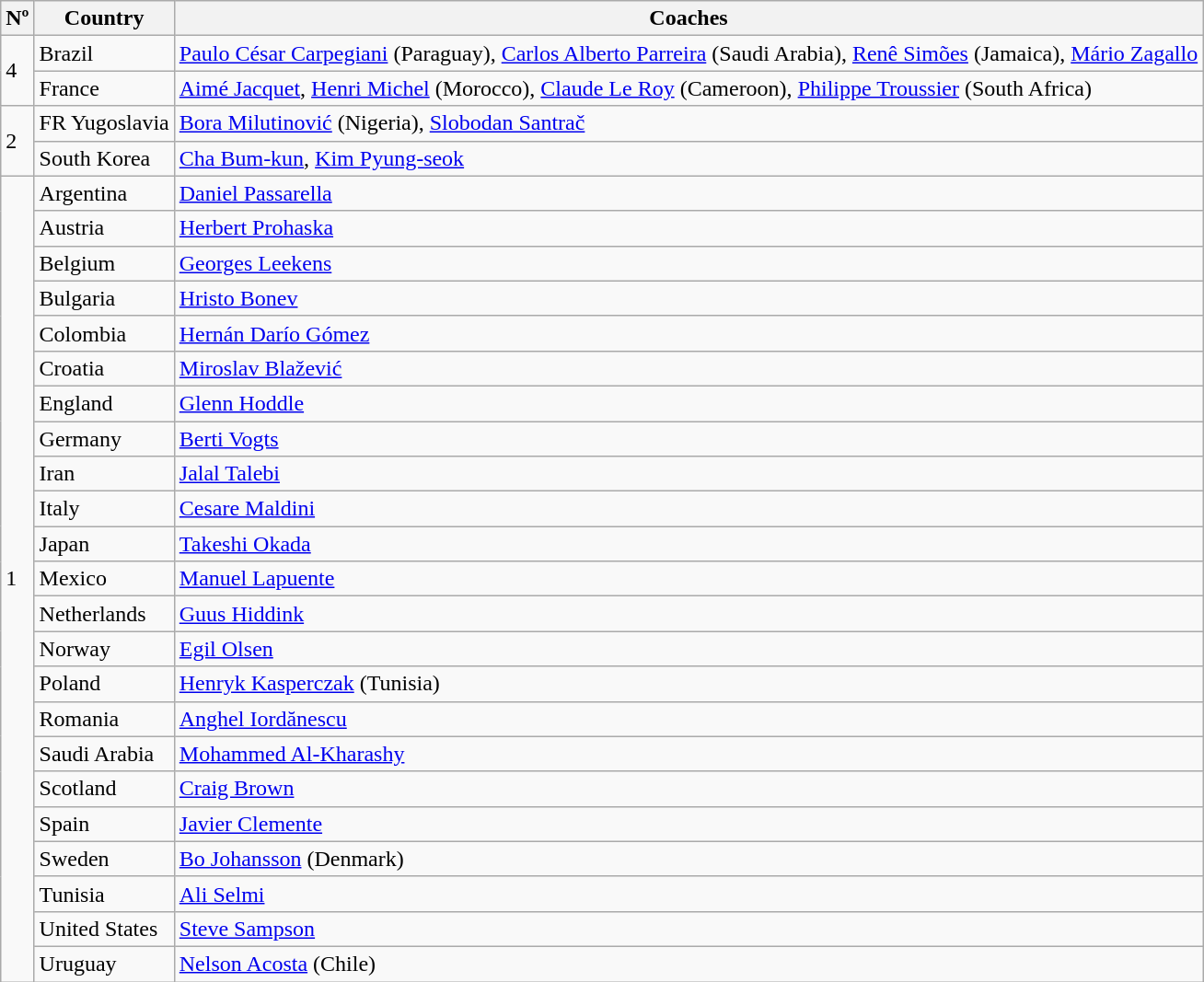<table class="wikitable">
<tr>
<th>Nº</th>
<th>Country</th>
<th>Coaches</th>
</tr>
<tr>
<td rowspan="2">4</td>
<td> Brazil</td>
<td><a href='#'>Paulo César Carpegiani</a> (Paraguay), <a href='#'>Carlos Alberto Parreira</a> (Saudi Arabia), <a href='#'>Renê Simões</a> (Jamaica), <a href='#'>Mário Zagallo</a></td>
</tr>
<tr>
<td> France</td>
<td><a href='#'>Aimé Jacquet</a>, <a href='#'>Henri Michel</a> (Morocco), <a href='#'>Claude Le Roy</a> (Cameroon), <a href='#'>Philippe Troussier</a> (South Africa)</td>
</tr>
<tr>
<td rowspan="2">2</td>
<td> FR Yugoslavia</td>
<td><a href='#'>Bora Milutinović</a> (Nigeria), <a href='#'>Slobodan Santrač</a></td>
</tr>
<tr>
<td> South Korea</td>
<td><a href='#'>Cha Bum-kun</a>, <a href='#'>Kim Pyung-seok</a></td>
</tr>
<tr>
<td rowspan="23">1</td>
<td> Argentina</td>
<td><a href='#'>Daniel Passarella</a></td>
</tr>
<tr>
<td> Austria</td>
<td><a href='#'>Herbert Prohaska</a></td>
</tr>
<tr>
<td> Belgium</td>
<td><a href='#'>Georges Leekens</a></td>
</tr>
<tr>
<td> Bulgaria</td>
<td><a href='#'>Hristo Bonev</a></td>
</tr>
<tr>
<td> Colombia</td>
<td><a href='#'>Hernán Darío Gómez</a></td>
</tr>
<tr>
<td> Croatia</td>
<td><a href='#'>Miroslav Blažević</a></td>
</tr>
<tr>
<td> England</td>
<td><a href='#'>Glenn Hoddle</a></td>
</tr>
<tr>
<td> Germany</td>
<td><a href='#'>Berti Vogts</a></td>
</tr>
<tr>
<td> Iran</td>
<td><a href='#'>Jalal Talebi</a></td>
</tr>
<tr>
<td> Italy</td>
<td><a href='#'>Cesare Maldini</a></td>
</tr>
<tr>
<td> Japan</td>
<td><a href='#'>Takeshi Okada</a></td>
</tr>
<tr>
<td> Mexico</td>
<td><a href='#'>Manuel Lapuente</a></td>
</tr>
<tr>
<td> Netherlands</td>
<td><a href='#'>Guus Hiddink</a></td>
</tr>
<tr>
<td> Norway</td>
<td><a href='#'>Egil Olsen</a></td>
</tr>
<tr>
<td> Poland</td>
<td><a href='#'>Henryk Kasperczak</a> (Tunisia)</td>
</tr>
<tr>
<td> Romania</td>
<td><a href='#'>Anghel Iordănescu</a></td>
</tr>
<tr>
<td> Saudi Arabia</td>
<td><a href='#'>Mohammed Al-Kharashy</a></td>
</tr>
<tr>
<td> Scotland</td>
<td><a href='#'>Craig Brown</a></td>
</tr>
<tr>
<td> Spain</td>
<td><a href='#'>Javier Clemente</a></td>
</tr>
<tr>
<td> Sweden</td>
<td><a href='#'>Bo Johansson</a> (Denmark)</td>
</tr>
<tr>
<td> Tunisia</td>
<td><a href='#'>Ali Selmi</a></td>
</tr>
<tr>
<td> United States</td>
<td><a href='#'>Steve Sampson</a></td>
</tr>
<tr>
<td> Uruguay</td>
<td><a href='#'>Nelson Acosta</a> (Chile)</td>
</tr>
</table>
